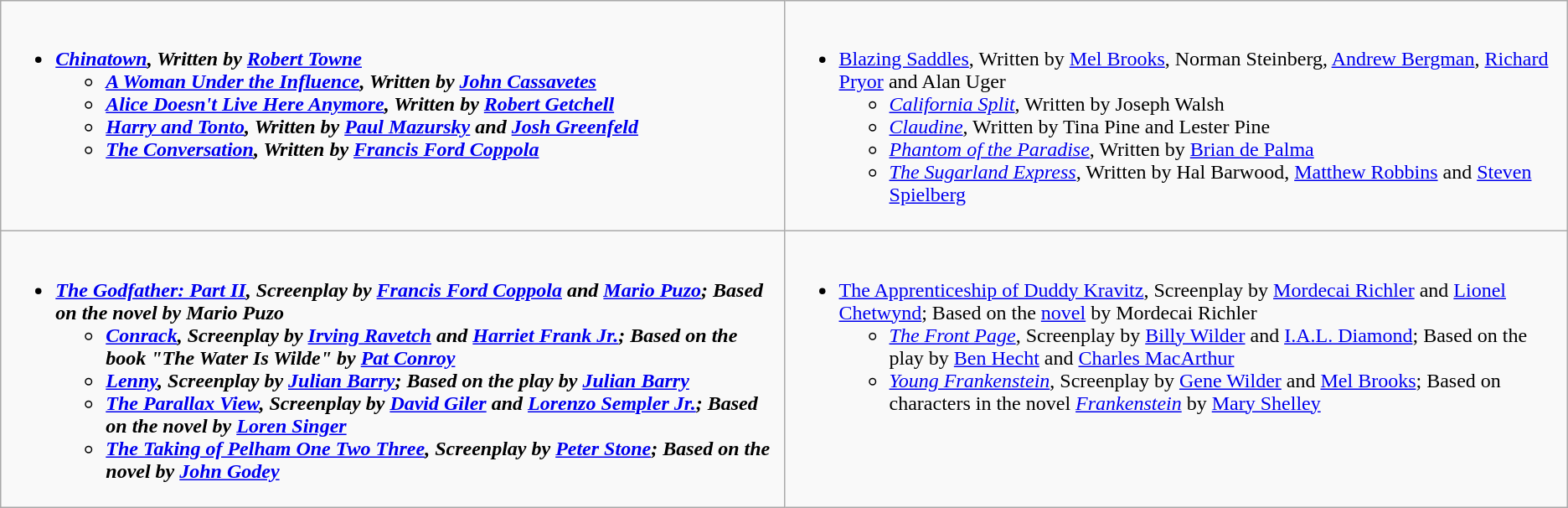<table class="wikitable">
<tr>
<td valign="top" width="50%"><br><ul><li><strong><em><a href='#'>Chinatown</a><em>, Written by <a href='#'>Robert Towne</a><strong><ul><li></em><a href='#'>A Woman Under the Influence</a><em>, Written by <a href='#'>John Cassavetes</a></li><li></em><a href='#'>Alice Doesn't Live Here Anymore</a><em>, Written by <a href='#'>Robert Getchell</a></li><li></em><a href='#'>Harry and Tonto</a><em>, Written by <a href='#'>Paul Mazursky</a> and <a href='#'>Josh Greenfeld</a></li><li></em><a href='#'>The Conversation</a><em>, Written by <a href='#'>Francis Ford Coppola</a></li></ul></li></ul></td>
<td valign="top"><br><ul><li></em></strong><a href='#'>Blazing Saddles</a></em>, Written by <a href='#'>Mel Brooks</a>, Norman Steinberg, <a href='#'>Andrew Bergman</a>, <a href='#'>Richard Pryor</a> and Alan Uger</strong><ul><li><em><a href='#'>California Split</a></em>, Written by Joseph Walsh</li><li><em><a href='#'>Claudine</a></em>, Written by Tina Pine and Lester Pine</li><li><em><a href='#'>Phantom of the Paradise</a></em>, Written by <a href='#'>Brian de Palma</a></li><li><em><a href='#'>The Sugarland Express</a></em>, Written by Hal Barwood, <a href='#'>Matthew Robbins</a> and <a href='#'>Steven Spielberg</a></li></ul></li></ul></td>
</tr>
<tr>
<td valign="top"><br><ul><li><strong><em><a href='#'>The Godfather: Part II</a><em>, Screenplay by <a href='#'>Francis Ford Coppola</a> and <a href='#'>Mario Puzo</a>; Based on the novel by Mario Puzo<strong><ul><li></em><a href='#'>Conrack</a><em>, Screenplay by <a href='#'>Irving Ravetch</a> and <a href='#'>Harriet Frank Jr.</a>; Based on the book "The Water Is Wilde" by <a href='#'>Pat Conroy</a></li><li></em><a href='#'>Lenny</a><em>, Screenplay by <a href='#'>Julian Barry</a>; Based on the play by <a href='#'>Julian Barry</a></li><li></em><a href='#'>The Parallax View</a><em>, Screenplay by <a href='#'>David Giler</a> and <a href='#'>Lorenzo Sempler Jr.</a>; Based on the novel by <a href='#'>Loren Singer</a></li><li></em><a href='#'>The Taking of Pelham One Two Three</a><em>, Screenplay by <a href='#'>Peter Stone</a>; Based on the novel by <a href='#'>John Godey</a></li></ul></li></ul></td>
<td valign="top"><br><ul><li></em></strong><a href='#'>The Apprenticeship of Duddy Kravitz</a></em>, Screenplay by <a href='#'>Mordecai Richler</a> and <a href='#'>Lionel Chetwynd</a>; Based on the <a href='#'>novel</a> by Mordecai Richler</strong><ul><li><em><a href='#'>The Front Page</a></em>, Screenplay by <a href='#'>Billy Wilder</a> and <a href='#'>I.A.L. Diamond</a>; Based on the play by <a href='#'>Ben Hecht</a> and <a href='#'>Charles MacArthur</a></li><li><em><a href='#'>Young Frankenstein</a></em>, Screenplay by <a href='#'>Gene Wilder</a> and <a href='#'>Mel Brooks</a>; Based on characters in the novel <em><a href='#'>Frankenstein</a></em> by <a href='#'>Mary Shelley</a></li></ul></li></ul></td>
</tr>
</table>
